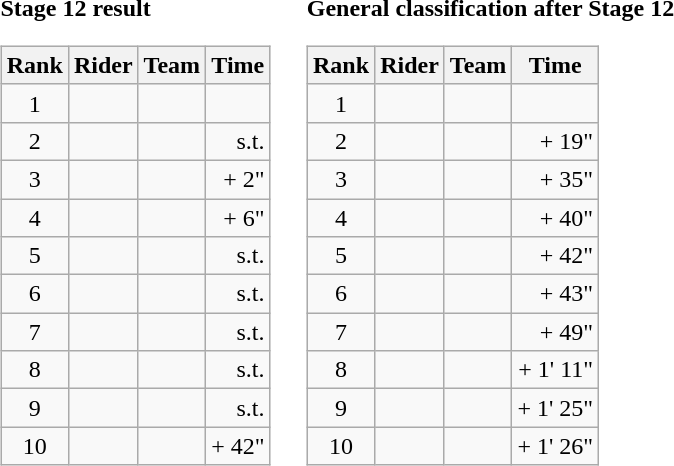<table>
<tr>
<td><strong>Stage 12 result</strong><br><table class="wikitable">
<tr>
<th scope="col">Rank</th>
<th scope="col">Rider</th>
<th scope="col">Team</th>
<th scope="col">Time</th>
</tr>
<tr>
<td style="text-align:center;">1</td>
<td></td>
<td></td>
<td style="text-align:right;"></td>
</tr>
<tr>
<td style="text-align:center;">2</td>
<td></td>
<td></td>
<td style="text-align:right;">s.t.</td>
</tr>
<tr>
<td style="text-align:center;">3</td>
<td></td>
<td></td>
<td style="text-align:right;">+ 2"</td>
</tr>
<tr>
<td style="text-align:center;">4</td>
<td></td>
<td></td>
<td style="text-align:right;">+ 6"</td>
</tr>
<tr>
<td style="text-align:center;">5</td>
<td></td>
<td></td>
<td style="text-align:right;">s.t.</td>
</tr>
<tr>
<td style="text-align:center;">6</td>
<td></td>
<td></td>
<td style="text-align:right;">s.t.</td>
</tr>
<tr>
<td style="text-align:center;">7</td>
<td></td>
<td></td>
<td style="text-align:right;">s.t.</td>
</tr>
<tr>
<td style="text-align:center;">8</td>
<td></td>
<td></td>
<td style="text-align:right;">s.t.</td>
</tr>
<tr>
<td style="text-align:center;">9</td>
<td></td>
<td></td>
<td style="text-align:right;">s.t.</td>
</tr>
<tr>
<td style="text-align:center;">10</td>
<td></td>
<td></td>
<td style="text-align:right;">+ 42"</td>
</tr>
</table>
</td>
<td></td>
<td><strong>General classification after Stage 12</strong><br><table class="wikitable">
<tr>
<th scope="col">Rank</th>
<th scope="col">Rider</th>
<th scope="col">Team</th>
<th scope="col">Time</th>
</tr>
<tr>
<td style="text-align:center;">1</td>
<td></td>
<td></td>
<td style="text-align:right;"></td>
</tr>
<tr>
<td style="text-align:center;">2</td>
<td></td>
<td></td>
<td style="text-align:right;">+ 19"</td>
</tr>
<tr>
<td style="text-align:center;">3</td>
<td></td>
<td></td>
<td style="text-align:right;">+ 35"</td>
</tr>
<tr>
<td style="text-align:center;">4</td>
<td></td>
<td></td>
<td style="text-align:right;">+ 40"</td>
</tr>
<tr>
<td style="text-align:center;">5</td>
<td></td>
<td></td>
<td style="text-align:right;">+ 42"</td>
</tr>
<tr>
<td style="text-align:center;">6</td>
<td></td>
<td></td>
<td style="text-align:right;">+ 43"</td>
</tr>
<tr>
<td style="text-align:center;">7</td>
<td></td>
<td></td>
<td style="text-align:right;">+ 49"</td>
</tr>
<tr>
<td style="text-align:center;">8</td>
<td></td>
<td></td>
<td style="text-align:right;">+ 1' 11"</td>
</tr>
<tr>
<td style="text-align:center;">9</td>
<td></td>
<td></td>
<td style="text-align:right;">+ 1' 25"</td>
</tr>
<tr>
<td style="text-align:center;">10</td>
<td></td>
<td></td>
<td style="text-align:right;">+ 1' 26"</td>
</tr>
</table>
</td>
</tr>
</table>
